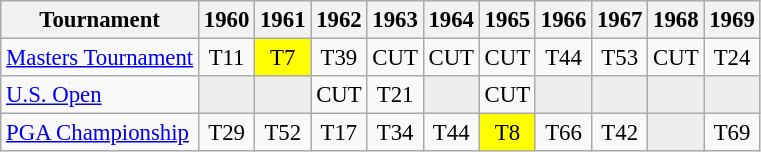<table class="wikitable" style="font-size:95%;text-align:center;">
<tr>
<th>Tournament</th>
<th>1960</th>
<th>1961</th>
<th>1962</th>
<th>1963</th>
<th>1964</th>
<th>1965</th>
<th>1966</th>
<th>1967</th>
<th>1968</th>
<th>1969</th>
</tr>
<tr>
<td align=left><a href='#'>Masters Tournament</a></td>
<td>T11</td>
<td style="background:yellow;">T7</td>
<td>T39</td>
<td>CUT</td>
<td>CUT</td>
<td>CUT</td>
<td>T44</td>
<td>T53</td>
<td>CUT</td>
<td>T24</td>
</tr>
<tr>
<td align=left><a href='#'>U.S. Open</a></td>
<td style="background:#eeeeee;"></td>
<td style="background:#eeeeee;"></td>
<td>CUT</td>
<td>T21</td>
<td style="background:#eeeeee;"></td>
<td>CUT</td>
<td style="background:#eeeeee;"></td>
<td style="background:#eeeeee;"></td>
<td style="background:#eeeeee;"></td>
<td style="background:#eeeeee;"></td>
</tr>
<tr>
<td align=left><a href='#'>PGA Championship</a></td>
<td>T29</td>
<td>T52</td>
<td>T17</td>
<td>T34</td>
<td>T44</td>
<td style="background:yellow;">T8</td>
<td>T66</td>
<td>T42</td>
<td style="background:#eeeeee;"></td>
<td>T69</td>
</tr>
</table>
